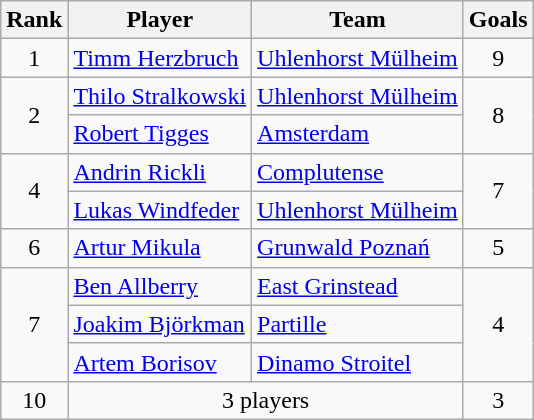<table class="wikitable" style="text-align:center">
<tr>
<th>Rank</th>
<th>Player</th>
<th>Team</th>
<th>Goals</th>
</tr>
<tr>
<td>1</td>
<td align=left> <a href='#'>Timm Herzbruch</a></td>
<td align=left> <a href='#'>Uhlenhorst Mülheim</a></td>
<td>9</td>
</tr>
<tr>
<td rowspan=2>2</td>
<td align=left> <a href='#'>Thilo Stralkowski</a></td>
<td align=left> <a href='#'>Uhlenhorst Mülheim</a></td>
<td rowspan=2>8</td>
</tr>
<tr>
<td align=left> <a href='#'>Robert Tigges</a></td>
<td align=left> <a href='#'>Amsterdam</a></td>
</tr>
<tr>
<td rowspan=2>4</td>
<td align=left> <a href='#'>Andrin Rickli</a></td>
<td align=left> <a href='#'>Complutense</a></td>
<td rowspan=2>7</td>
</tr>
<tr>
<td align=left> <a href='#'>Lukas Windfeder</a></td>
<td align=left> <a href='#'>Uhlenhorst Mülheim</a></td>
</tr>
<tr>
<td>6</td>
<td align=left> <a href='#'>Artur Mikula</a></td>
<td align=left> <a href='#'>Grunwald Poznań</a></td>
<td>5</td>
</tr>
<tr>
<td rowspan=3>7</td>
<td align=left> <a href='#'>Ben Allberry</a></td>
<td align=left> <a href='#'>East Grinstead</a></td>
<td rowspan=3>4</td>
</tr>
<tr>
<td align=left> <a href='#'>Joakim Björkman</a></td>
<td align=left> <a href='#'>Partille</a></td>
</tr>
<tr>
<td align=left> <a href='#'>Artem Borisov</a></td>
<td align=left> <a href='#'>Dinamo Stroitel</a></td>
</tr>
<tr>
<td>10</td>
<td colspan=2>3 players</td>
<td>3</td>
</tr>
</table>
